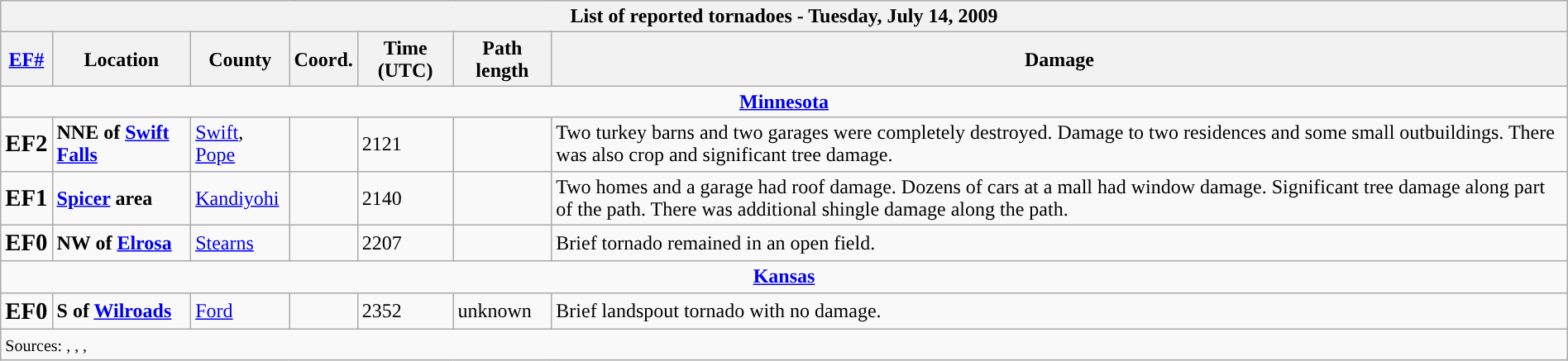<table class="wikitable collapsible" style="width:100%;">
<tr>
<th colspan="7">List of reported tornadoes - Tuesday, July 14, 2009</th>
</tr>
<tr>
<th><a href='#'>EF#</a></th>
<th>Location</th>
<th>County</th>
<th>Coord.</th>
<th>Time (UTC)</th>
<th>Path length</th>
<th>Damage</th>
</tr>
<tr>
<td colspan="7" style="text-align:center;"><strong><a href='#'>Minnesota</a></strong></td>
</tr>
<tr>
<td><big><strong>EF2</strong></big></td>
<td><strong>NNE of <a href='#'>Swift Falls</a></strong></td>
<td><a href='#'>Swift</a>, <a href='#'>Pope</a></td>
<td></td>
<td>2121</td>
<td></td>
<td>Two turkey barns and two garages were completely destroyed. Damage to two residences and some small outbuildings. There was also crop and significant tree damage.</td>
</tr>
<tr>
<td><big><strong>EF1</strong></big></td>
<td><strong><a href='#'>Spicer</a> area</strong></td>
<td><a href='#'>Kandiyohi</a></td>
<td></td>
<td>2140</td>
<td></td>
<td>Two homes and a garage had roof damage. Dozens of cars at a mall had window damage. Significant tree damage along part of the path. There was additional shingle damage along the path.</td>
</tr>
<tr>
<td><big><strong>EF0</strong></big></td>
<td><strong>NW of <a href='#'>Elrosa</a></strong></td>
<td><a href='#'>Stearns</a></td>
<td></td>
<td>2207</td>
<td></td>
<td>Brief tornado remained in an open field.</td>
</tr>
<tr>
<td colspan="7" style="text-align:center;"><strong><a href='#'>Kansas</a></strong></td>
</tr>
<tr>
<td><big><strong>EF0</strong></big></td>
<td><strong>S of <a href='#'>Wilroads</a></strong></td>
<td><a href='#'>Ford</a></td>
<td></td>
<td>2352</td>
<td>unknown</td>
<td>Brief landspout tornado with no damage.</td>
</tr>
<tr>
<td colspan="7"><small>Sources: , , , </small></td>
</tr>
</table>
